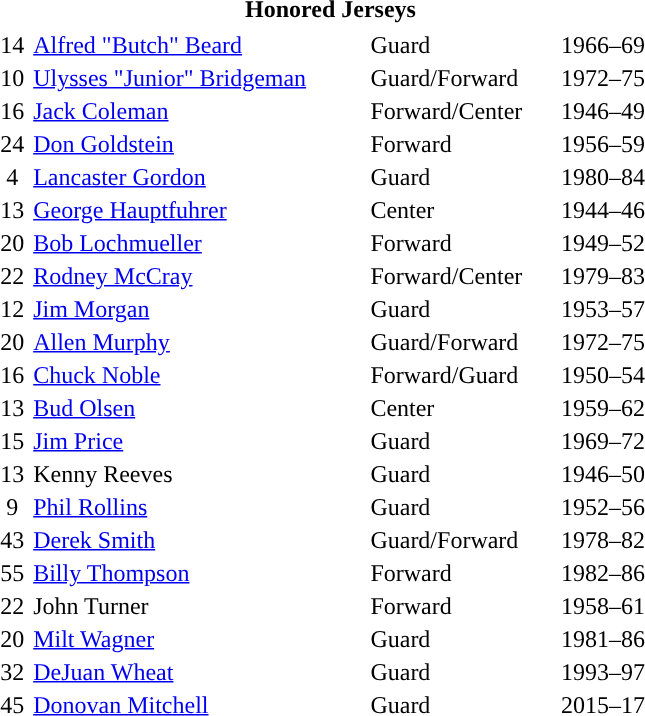<table class="toccolours sortable" style="width:450px;">
<tr>
<th colspan="4" style="text-align:center; "><strong>Honored Jerseys</strong></th>
</tr>
<tr>
</tr>
<tr>
<td style="text-align:center;">14</td>
<td><a href='#'>Alfred "Butch" Beard</a></td>
<td>Guard</td>
<td>1966–69</td>
</tr>
<tr>
<td style="text-align:center;">10</td>
<td><a href='#'>Ulysses "Junior" Bridgeman</a></td>
<td>Guard/Forward</td>
<td>1972–75</td>
</tr>
<tr>
<td style="text-align:center;">16</td>
<td><a href='#'>Jack Coleman</a></td>
<td>Forward/Center</td>
<td>1946–49</td>
</tr>
<tr>
<td style="text-align:center;">24</td>
<td><a href='#'>Don Goldstein</a></td>
<td>Forward</td>
<td>1956–59</td>
</tr>
<tr>
<td style="text-align:center;">4</td>
<td><a href='#'>Lancaster Gordon</a></td>
<td>Guard</td>
<td>1980–84</td>
</tr>
<tr>
<td style="text-align:center;">13</td>
<td><a href='#'>George Hauptfuhrer</a></td>
<td>Center</td>
<td>1944–46</td>
</tr>
<tr>
<td style="text-align:center;">20</td>
<td><a href='#'>Bob Lochmueller</a></td>
<td>Forward</td>
<td>1949–52</td>
</tr>
<tr>
<td style="text-align:center;">22</td>
<td><a href='#'>Rodney McCray</a></td>
<td>Forward/Center</td>
<td>1979–83</td>
</tr>
<tr>
<td style="text-align:center;">12</td>
<td><a href='#'>Jim Morgan</a></td>
<td>Guard</td>
<td>1953–57</td>
</tr>
<tr>
<td style="text-align:center;">20</td>
<td><a href='#'>Allen Murphy</a></td>
<td>Guard/Forward</td>
<td>1972–75</td>
</tr>
<tr>
<td style="text-align:center;">16</td>
<td><a href='#'>Chuck Noble</a></td>
<td>Forward/Guard</td>
<td>1950–54</td>
</tr>
<tr>
<td style="text-align:center;">13</td>
<td><a href='#'>Bud Olsen</a></td>
<td>Center</td>
<td>1959–62</td>
</tr>
<tr>
<td style="text-align:center;">15</td>
<td><a href='#'>Jim Price</a></td>
<td>Guard</td>
<td>1969–72</td>
</tr>
<tr>
<td style="text-align:center;">13</td>
<td>Kenny Reeves</td>
<td>Guard</td>
<td>1946–50</td>
</tr>
<tr>
<td style="text-align:center;">9</td>
<td><a href='#'>Phil Rollins</a></td>
<td>Guard</td>
<td>1952–56</td>
</tr>
<tr>
<td style="text-align:center;">43</td>
<td><a href='#'>Derek Smith</a></td>
<td>Guard/Forward</td>
<td>1978–82</td>
</tr>
<tr>
<td style="text-align:center;">55</td>
<td><a href='#'>Billy Thompson</a></td>
<td>Forward</td>
<td>1982–86</td>
</tr>
<tr>
<td style="text-align:center;">22</td>
<td>John Turner</td>
<td>Forward</td>
<td>1958–61</td>
</tr>
<tr>
<td style="text-align:center;">20</td>
<td><a href='#'>Milt Wagner</a></td>
<td>Guard</td>
<td>1981–86</td>
</tr>
<tr>
<td style="text-align:center;">32</td>
<td><a href='#'>DeJuan Wheat</a></td>
<td>Guard</td>
<td>1993–97</td>
</tr>
<tr>
<td style="text-align:center;">45</td>
<td><a href='#'>Donovan Mitchell</a></td>
<td>Guard</td>
<td>2015–17</td>
</tr>
</table>
